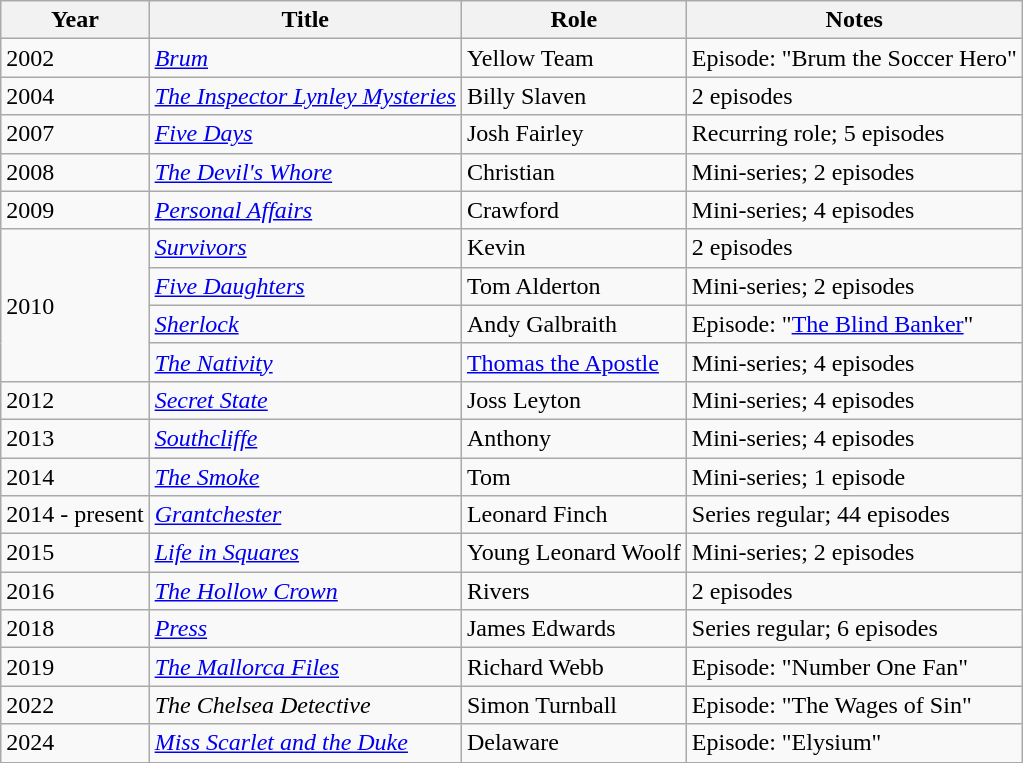<table class="wikitable sortable">
<tr>
<th>Year</th>
<th>Title</th>
<th>Role</th>
<th class="unsortable">Notes</th>
</tr>
<tr>
<td>2002</td>
<td><em><a href='#'>Brum</a></em></td>
<td>Yellow Team</td>
<td>Episode: "Brum the Soccer Hero"</td>
</tr>
<tr>
<td>2004</td>
<td><em><a href='#'>The Inspector Lynley Mysteries</a></em></td>
<td>Billy Slaven</td>
<td>2 episodes</td>
</tr>
<tr>
<td>2007</td>
<td><em><a href='#'>Five Days</a></em></td>
<td>Josh Fairley</td>
<td>Recurring role; 5 episodes</td>
</tr>
<tr>
<td>2008</td>
<td><em><a href='#'>The Devil's Whore</a></em></td>
<td>Christian</td>
<td>Mini-series; 2 episodes</td>
</tr>
<tr>
<td>2009</td>
<td><em><a href='#'>Personal Affairs</a></em></td>
<td>Crawford</td>
<td>Mini-series; 4 episodes</td>
</tr>
<tr>
<td rowspan="4">2010</td>
<td><em><a href='#'>Survivors</a></em></td>
<td>Kevin</td>
<td>2 episodes</td>
</tr>
<tr>
<td><em><a href='#'>Five Daughters</a></em></td>
<td>Tom Alderton</td>
<td>Mini-series; 2 episodes</td>
</tr>
<tr>
<td><em><a href='#'>Sherlock</a></em></td>
<td>Andy Galbraith</td>
<td>Episode: "<a href='#'>The Blind Banker</a>"</td>
</tr>
<tr>
<td><em><a href='#'>The Nativity</a></em></td>
<td><a href='#'>Thomas the Apostle</a></td>
<td>Mini-series; 4 episodes</td>
</tr>
<tr>
<td>2012</td>
<td><em><a href='#'>Secret State</a></em></td>
<td>Joss Leyton</td>
<td>Mini-series; 4 episodes</td>
</tr>
<tr>
<td>2013</td>
<td><em><a href='#'>Southcliffe</a></em></td>
<td>Anthony</td>
<td>Mini-series; 4 episodes</td>
</tr>
<tr>
<td>2014</td>
<td><em><a href='#'>The Smoke</a></em></td>
<td>Tom</td>
<td>Mini-series; 1 episode</td>
</tr>
<tr>
<td>2014 - present</td>
<td><em><a href='#'>Grantchester</a></em></td>
<td>Leonard Finch</td>
<td>Series regular; 44 episodes</td>
</tr>
<tr>
<td>2015</td>
<td><em><a href='#'>Life in Squares</a></em></td>
<td>Young Leonard Woolf</td>
<td>Mini-series; 2 episodes</td>
</tr>
<tr>
<td>2016</td>
<td><em><a href='#'>The Hollow Crown</a></em></td>
<td>Rivers</td>
<td>2 episodes</td>
</tr>
<tr>
<td>2018</td>
<td><em><a href='#'>Press</a></em></td>
<td>James Edwards</td>
<td>Series regular; 6 episodes</td>
</tr>
<tr>
<td>2019</td>
<td><em><a href='#'>The Mallorca Files</a></em></td>
<td>Richard Webb</td>
<td>Episode: "Number One Fan"</td>
</tr>
<tr>
<td>2022</td>
<td><em>The Chelsea Detective</em></td>
<td>Simon Turnball</td>
<td>Episode: "The Wages of Sin"</td>
</tr>
<tr>
<td>2024</td>
<td><em><a href='#'>Miss Scarlet and the Duke</a></em></td>
<td>Delaware</td>
<td>Episode: "Elysium"</td>
</tr>
</table>
